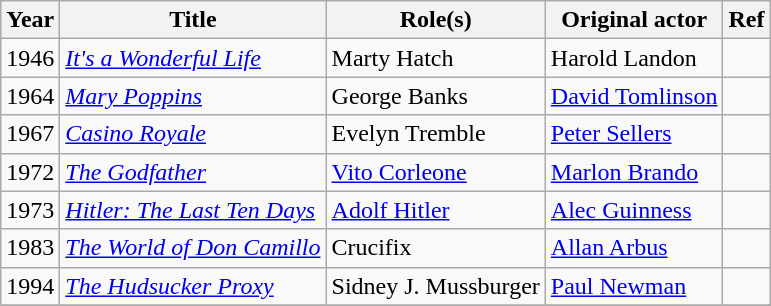<table class="wikitable plainrowheaders sortable">
<tr>
<th scope="col">Year</th>
<th scope="col">Title</th>
<th scope="col">Role(s)</th>
<th scope="col">Original actor</th>
<th scope="col" class="unsortable">Ref</th>
</tr>
<tr>
<td>1946</td>
<td><em><a href='#'>It's a Wonderful Life</a></em></td>
<td>Marty Hatch</td>
<td>Harold Landon</td>
<td></td>
</tr>
<tr>
<td>1964</td>
<td><em><a href='#'>Mary Poppins</a></em></td>
<td>George Banks</td>
<td><a href='#'>David Tomlinson</a></td>
<td></td>
</tr>
<tr>
<td>1967</td>
<td><em><a href='#'>Casino Royale</a></em></td>
<td>Evelyn Tremble</td>
<td><a href='#'>Peter Sellers</a></td>
<td></td>
</tr>
<tr>
<td>1972</td>
<td><em><a href='#'>The Godfather</a></em></td>
<td><a href='#'>Vito Corleone</a></td>
<td><a href='#'>Marlon Brando</a></td>
<td></td>
</tr>
<tr>
<td>1973</td>
<td><em><a href='#'>Hitler: The Last Ten Days</a></em></td>
<td><a href='#'>Adolf Hitler</a></td>
<td><a href='#'>Alec Guinness</a></td>
<td></td>
</tr>
<tr>
<td>1983</td>
<td><em><a href='#'>The World of Don Camillo</a></em></td>
<td>Crucifix</td>
<td><a href='#'>Allan Arbus</a></td>
<td></td>
</tr>
<tr>
<td>1994</td>
<td><em><a href='#'>The Hudsucker Proxy</a></em></td>
<td>Sidney J. Mussburger</td>
<td><a href='#'>Paul Newman</a></td>
<td></td>
</tr>
<tr>
</tr>
</table>
